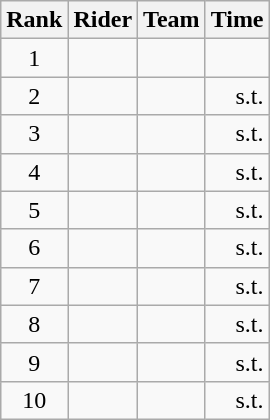<table class="wikitable">
<tr>
<th scope="col">Rank</th>
<th scope="col">Rider</th>
<th scope="col">Team</th>
<th scope="col">Time</th>
</tr>
<tr>
<td style="text-align:center;">1</td>
<td></td>
<td></td>
<td style="text-align:right;"></td>
</tr>
<tr>
<td style="text-align:center;">2</td>
<td></td>
<td></td>
<td style="text-align:right;">s.t.</td>
</tr>
<tr>
<td style="text-align:center;">3</td>
<td></td>
<td></td>
<td style="text-align:right;">s.t.</td>
</tr>
<tr>
<td style="text-align:center;">4</td>
<td></td>
<td></td>
<td style="text-align:right;">s.t.</td>
</tr>
<tr>
<td style="text-align:center;">5</td>
<td></td>
<td></td>
<td style="text-align:right;">s.t.</td>
</tr>
<tr>
<td style="text-align:center;">6</td>
<td></td>
<td></td>
<td style="text-align:right;">s.t.</td>
</tr>
<tr>
<td style="text-align:center;">7</td>
<td></td>
<td></td>
<td style="text-align:right;">s.t.</td>
</tr>
<tr>
<td style="text-align:center;">8</td>
<td></td>
<td></td>
<td style="text-align:right;">s.t.</td>
</tr>
<tr>
<td style="text-align:center;">9</td>
<td></td>
<td></td>
<td style="text-align:right;">s.t.</td>
</tr>
<tr>
<td style="text-align:center;">10</td>
<td></td>
<td></td>
<td style="text-align:right;">s.t.</td>
</tr>
</table>
